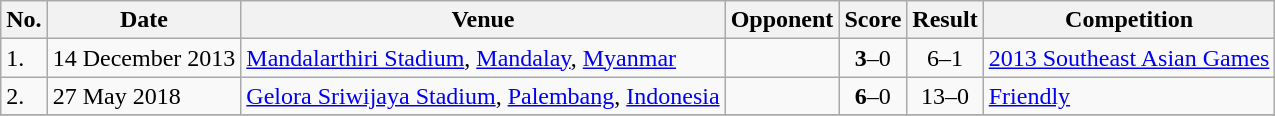<table class="wikitable">
<tr>
<th>No.</th>
<th>Date</th>
<th>Venue</th>
<th>Opponent</th>
<th>Score</th>
<th>Result</th>
<th>Competition</th>
</tr>
<tr>
<td>1.</td>
<td>14 December 2013</td>
<td><a href='#'>Mandalarthiri Stadium</a>, <a href='#'>Mandalay</a>, <a href='#'>Myanmar</a></td>
<td></td>
<td align=center><strong>3</strong>–0</td>
<td align=center>6–1</td>
<td><a href='#'>2013 Southeast Asian Games</a></td>
</tr>
<tr>
<td>2.</td>
<td>27 May 2018</td>
<td><a href='#'>Gelora Sriwijaya Stadium</a>, <a href='#'>Palembang</a>, <a href='#'>Indonesia</a></td>
<td></td>
<td align=center><strong>6</strong>–0</td>
<td align=center>13–0</td>
<td><a href='#'>Friendly</a></td>
</tr>
<tr>
</tr>
</table>
